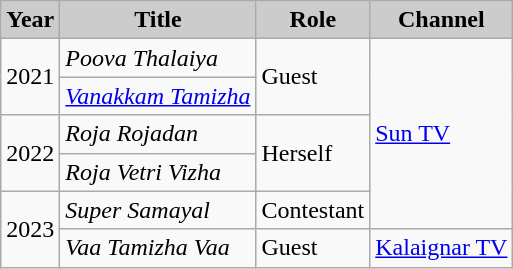<table class="wikitable">
<tr>
<th style="background:#ccc;">Year</th>
<th style="background:#ccc;">Title</th>
<th style="background:#ccc;">Role</th>
<th style="background:#ccc;">Channel</th>
</tr>
<tr>
<td rowspan="2">2021</td>
<td><em>Poova Thalaiya</em></td>
<td rowspan="2">Guest</td>
<td rowspan="5"><a href='#'>Sun TV</a></td>
</tr>
<tr>
<td><em><a href='#'>Vanakkam Tamizha</a></em></td>
</tr>
<tr>
<td rowspan="2">2022</td>
<td><em>Roja Rojadan</em></td>
<td rowspan="2">Herself</td>
</tr>
<tr>
<td><em>Roja Vetri Vizha</em></td>
</tr>
<tr>
<td rowspan="2">2023</td>
<td><em>Super Samayal</em></td>
<td>Contestant</td>
</tr>
<tr>
<td><em>Vaa Tamizha Vaa</em></td>
<td>Guest</td>
<td><a href='#'>Kalaignar TV</a></td>
</tr>
</table>
